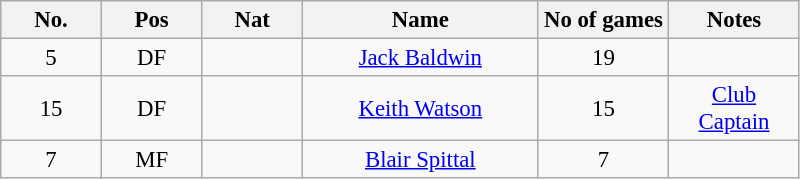<table class="wikitable" style="font-size: 95%; text-align: center;">
<tr>
<th scope="col" width=60>No.</th>
<th scope="col" width=60>Pos</th>
<th scope="col" width=60>Nat</th>
<th scope="col" width=150>Name</th>
<th scope="col" width=80>No of games</th>
<th scope="col" width=80>Notes</th>
</tr>
<tr>
<td>5</td>
<td>DF</td>
<td></td>
<td><a href='#'> Jack Baldwin</a></td>
<td>19</td>
<td></td>
</tr>
<tr>
<td>15</td>
<td>DF</td>
<td></td>
<td><a href='#'>Keith Watson</a></td>
<td>15</td>
<td><a href='#'>Club Captain</a></td>
</tr>
<tr>
<td>7</td>
<td>MF</td>
<td></td>
<td><a href='#'>Blair Spittal</a></td>
<td>7</td>
<td></td>
</tr>
</table>
